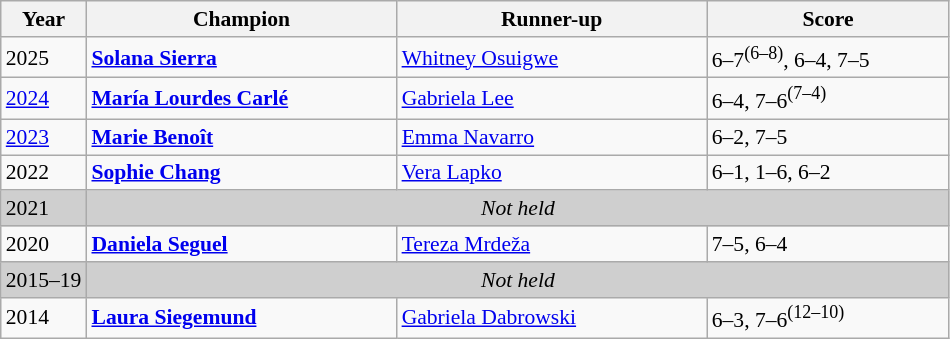<table class="wikitable" style="font-size:90%">
<tr>
<th>Year</th>
<th width="200">Champion</th>
<th width="200">Runner-up</th>
<th width="155">Score</th>
</tr>
<tr>
<td>2025</td>
<td><strong> <a href='#'>Solana Sierra</a></strong></td>
<td> <a href='#'>Whitney Osuigwe</a></td>
<td>6–7<sup>(6–8)</sup>, 6–4, 7–5</td>
</tr>
<tr>
<td><a href='#'>2024</a></td>
<td> <strong><a href='#'>María Lourdes Carlé</a></strong></td>
<td> <a href='#'>Gabriela Lee</a></td>
<td>6–4, 7–6<sup>(7–4)</sup></td>
</tr>
<tr>
<td><a href='#'>2023</a></td>
<td> <strong><a href='#'>Marie Benoît</a></strong></td>
<td> <a href='#'>Emma Navarro</a></td>
<td>6–2, 7–5</td>
</tr>
<tr>
<td>2022</td>
<td> <strong><a href='#'>Sophie Chang</a></strong></td>
<td> <a href='#'>Vera Lapko</a></td>
<td>6–1, 1–6, 6–2</td>
</tr>
<tr>
<td style="background:#cfcfcf">2021</td>
<td colspan=3 align=center style="background:#cfcfcf"><em>Not held</em></td>
</tr>
<tr>
<td>2020</td>
<td> <strong><a href='#'>Daniela Seguel</a></strong></td>
<td> <a href='#'>Tereza Mrdeža</a></td>
<td>7–5, 6–4</td>
</tr>
<tr>
<td style="background:#cfcfcf">2015–19</td>
<td colspan=3 align=center style="background:#cfcfcf"><em>Not held</em></td>
</tr>
<tr>
<td>2014</td>
<td> <strong><a href='#'>Laura Siegemund</a></strong></td>
<td> <a href='#'>Gabriela Dabrowski</a></td>
<td>6–3, 7–6<sup>(12–10)</sup></td>
</tr>
</table>
